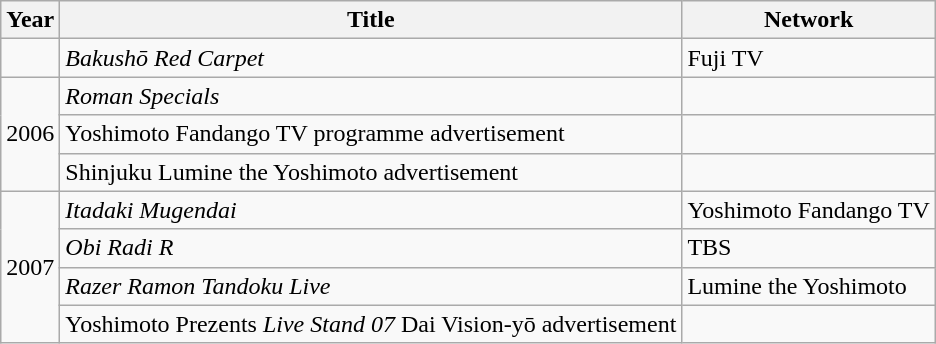<table class="wikitable">
<tr>
<th>Year</th>
<th>Title</th>
<th>Network</th>
</tr>
<tr>
<td></td>
<td><em>Bakushō Red Carpet</em></td>
<td>Fuji TV</td>
</tr>
<tr>
<td rowspan="3">2006</td>
<td><em>Roman Specials</em></td>
<td></td>
</tr>
<tr>
<td>Yoshimoto Fandango TV programme advertisement</td>
<td></td>
</tr>
<tr>
<td>Shinjuku Lumine the Yoshimoto advertisement</td>
<td></td>
</tr>
<tr>
<td rowspan="4">2007</td>
<td><em>Itadaki Mugendai</em></td>
<td>Yoshimoto Fandango TV</td>
</tr>
<tr>
<td><em>Obi Radi R</em></td>
<td>TBS</td>
</tr>
<tr>
<td><em>Razer Ramon Tandoku Live</em></td>
<td>Lumine the Yoshimoto</td>
</tr>
<tr>
<td>Yoshimoto Prezents <em>Live Stand 07</em> Dai Vision-yō advertisement</td>
<td></td>
</tr>
</table>
